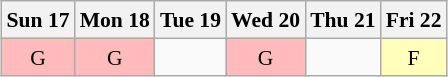<table class="wikitable" style="margin:0.5em auto; font-size:90%; line-height:1.25em;text-align:center">
<tr>
<th>Sun 17</th>
<th>Mon 18</th>
<th>Tue 19</th>
<th>Wed 20</th>
<th>Thu 21</th>
<th>Fri 22</th>
</tr>
<tr>
<td bgcolor="#FFBBBB">G</td>
<td bgcolor="#FFBBBB">G</td>
<td></td>
<td bgcolor="#FFBBBB">G</td>
<td></td>
<td bgcolor="#FFFFBB">F</td>
</tr>
</table>
